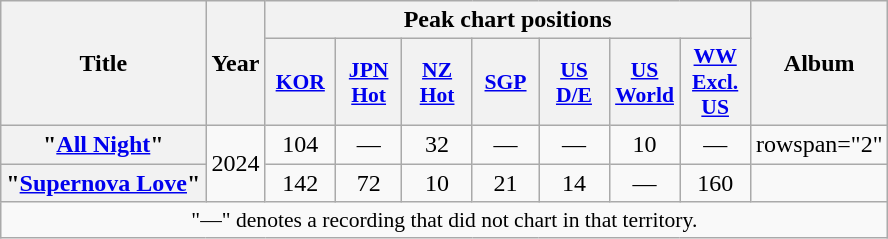<table class="wikitable plainrowheaders" style="text-align:center">
<tr>
<th scope="col" rowspan="2">Title</th>
<th scope="col" rowspan="2">Year</th>
<th scope="col" colspan="7">Peak chart positions</th>
<th scope="col" rowspan="2">Album</th>
</tr>
<tr>
<th scope="col" style="font-size:90%; width:2.8em"><a href='#'>KOR</a><br></th>
<th scope="col" style="font-size:90%; width:2.6em"><a href='#'>JPN<br>Hot</a><br></th>
<th scope="col" style="font-size:90%; width:2.8em"><a href='#'>NZ<br>Hot</a><br></th>
<th scope="col" style="font-size:90%; width:2.6em"><a href='#'>SGP</a><br></th>
<th scope="col" style="font-size:90%; width:2.8em"><a href='#'>US<br>D/E</a><br></th>
<th scope="col" style="font-size:90%; width:2.8em"><a href='#'>US<br>World</a><br></th>
<th scope="col" style="font-size:90%; width:2.8em"><a href='#'>WW<br>Excl.<br>US</a><br></th>
</tr>
<tr>
<th scope="row">"<a href='#'>All Night</a>"<br></th>
<td rowspan="2">2024</td>
<td>104</td>
<td>—</td>
<td>32</td>
<td>—</td>
<td>—</td>
<td>10</td>
<td>—</td>
<td>rowspan="2" </td>
</tr>
<tr>
<th scope="row">"<a href='#'>Supernova Love</a>"<br></th>
<td>142</td>
<td>72</td>
<td>10</td>
<td>21</td>
<td>14</td>
<td>—</td>
<td>160</td>
</tr>
<tr>
<td colspan="10" style="font-size:90%">"—" denotes a recording that did not chart in that territory.</td>
</tr>
</table>
